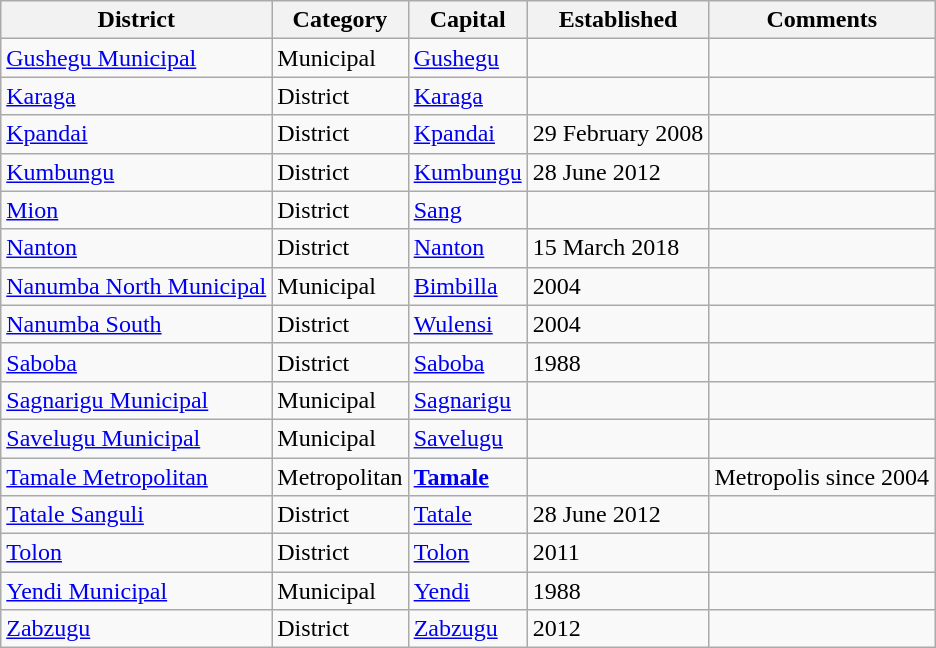<table class="wikitable sortable">
<tr>
<th>District</th>
<th>Category</th>
<th>Capital</th>
<th>Established</th>
<th>Comments</th>
</tr>
<tr>
<td><a href='#'>Gushegu Municipal</a></td>
<td>Municipal</td>
<td><a href='#'>Gushegu</a></td>
<td></td>
<td></td>
</tr>
<tr>
<td><a href='#'>Karaga</a></td>
<td>District</td>
<td><a href='#'>Karaga</a></td>
<td></td>
<td></td>
</tr>
<tr>
<td><a href='#'>Kpandai</a></td>
<td>District</td>
<td><a href='#'>Kpandai</a></td>
<td>29 February 2008</td>
<td></td>
</tr>
<tr>
<td><a href='#'>Kumbungu</a></td>
<td>District</td>
<td><a href='#'>Kumbungu</a></td>
<td>28 June 2012</td>
<td></td>
</tr>
<tr>
<td><a href='#'>Mion</a></td>
<td>District</td>
<td><a href='#'>Sang</a></td>
<td></td>
<td></td>
</tr>
<tr>
<td><a href='#'>Nanton</a></td>
<td>District</td>
<td><a href='#'>Nanton</a></td>
<td>15 March 2018</td>
<td></td>
</tr>
<tr>
<td><a href='#'>Nanumba North Municipal</a></td>
<td>Municipal</td>
<td><a href='#'>Bimbilla</a></td>
<td>2004</td>
<td></td>
</tr>
<tr>
<td><a href='#'>Nanumba South</a></td>
<td>District</td>
<td><a href='#'>Wulensi</a></td>
<td>2004</td>
<td></td>
</tr>
<tr>
<td><a href='#'>Saboba</a></td>
<td>District</td>
<td><a href='#'>Saboba</a></td>
<td>1988</td>
<td></td>
</tr>
<tr>
<td><a href='#'>Sagnarigu Municipal</a></td>
<td>Municipal</td>
<td><a href='#'>Sagnarigu</a></td>
<td></td>
<td></td>
</tr>
<tr>
<td><a href='#'>Savelugu Municipal</a></td>
<td>Municipal</td>
<td><a href='#'>Savelugu</a></td>
<td></td>
<td></td>
</tr>
<tr>
<td><a href='#'>Tamale Metropolitan</a></td>
<td>Metropolitan</td>
<td><strong><a href='#'>Tamale</a></strong></td>
<td></td>
<td>Metropolis since 2004</td>
</tr>
<tr>
<td><a href='#'>Tatale Sanguli</a></td>
<td>District</td>
<td><a href='#'>Tatale</a></td>
<td>28 June 2012</td>
<td></td>
</tr>
<tr>
<td><a href='#'>Tolon</a></td>
<td>District</td>
<td><a href='#'>Tolon</a></td>
<td>2011</td>
<td></td>
</tr>
<tr>
<td><a href='#'>Yendi Municipal</a></td>
<td>Municipal</td>
<td><a href='#'>Yendi</a></td>
<td>1988</td>
<td></td>
</tr>
<tr>
<td><a href='#'>Zabzugu</a></td>
<td>District</td>
<td><a href='#'>Zabzugu</a></td>
<td>2012</td>
<td></td>
</tr>
</table>
